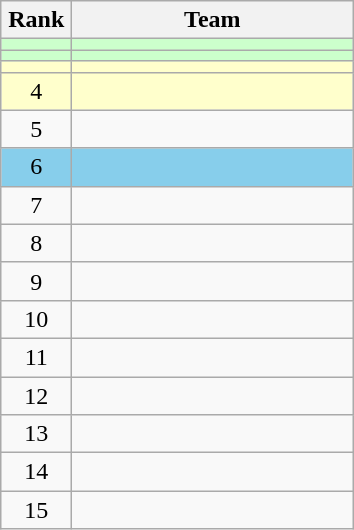<table class="wikitable" style="text-align: center;">
<tr>
<th width=40>Rank</th>
<th width=180>Team</th>
</tr>
<tr bgcolor=#CCFFCC>
<td></td>
<td align="left"></td>
</tr>
<tr bgcolor=#CCFFCC>
<td></td>
<td align="left"></td>
</tr>
<tr bgcolor=#ffffcc>
<td></td>
<td align="left"></td>
</tr>
<tr bgcolor=#ffffcc>
<td>4</td>
<td align="left"></td>
</tr>
<tr>
<td>5</td>
<td align="left"></td>
</tr>
<tr bgcolor=#87ceeb>
<td>6</td>
<td align="left"></td>
</tr>
<tr>
<td>7</td>
<td align="left"></td>
</tr>
<tr>
<td>8</td>
<td align="left"></td>
</tr>
<tr>
<td>9</td>
<td align="left"></td>
</tr>
<tr>
<td>10</td>
<td align="left"></td>
</tr>
<tr>
<td>11</td>
<td align="left"></td>
</tr>
<tr>
<td>12</td>
<td align="left"></td>
</tr>
<tr>
<td>13</td>
<td align="left"></td>
</tr>
<tr>
<td>14</td>
<td align="left"></td>
</tr>
<tr>
<td>15</td>
<td align="left"></td>
</tr>
</table>
